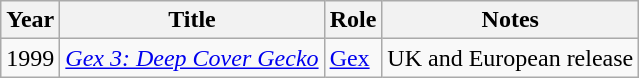<table class="wikitable sortable">
<tr>
<th>Year</th>
<th>Title</th>
<th>Role</th>
<th>Notes</th>
</tr>
<tr>
<td>1999</td>
<td><em><a href='#'>Gex 3: Deep Cover Gecko</a></em></td>
<td><a href='#'>Gex</a></td>
<td>UK and European release</td>
</tr>
</table>
